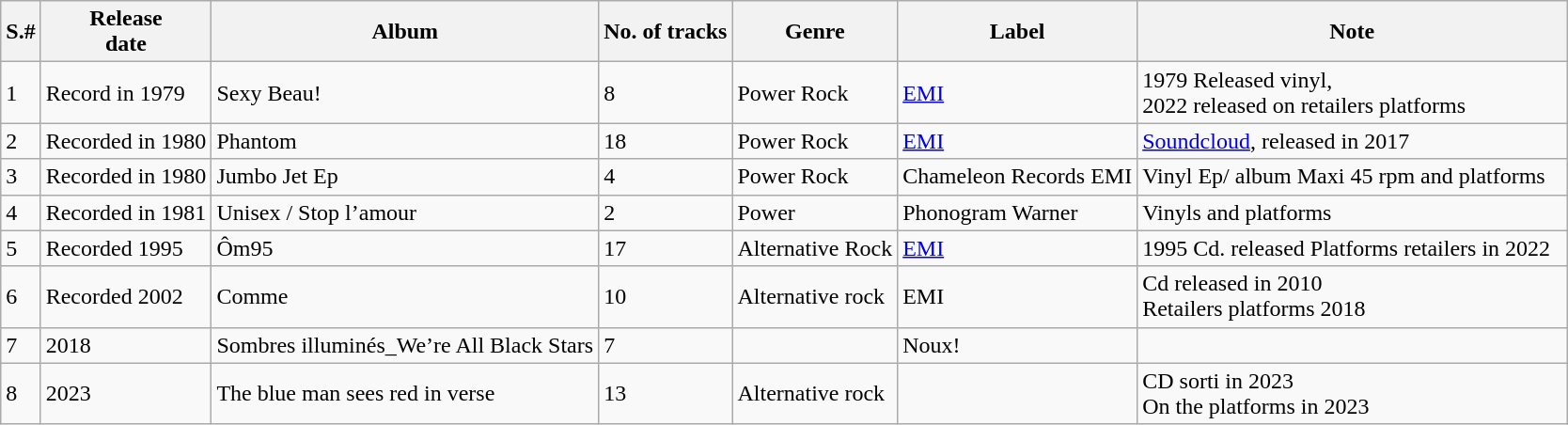<table class="wikitable">
<tr>
<th>S.#</th>
<th>Release<br>date</th>
<th><strong>Album</strong></th>
<th><strong>No. of tracks</strong></th>
<th><strong>Genre</strong></th>
<th><strong>Label</strong></th>
<th>Note</th>
</tr>
<tr>
<td>1</td>
<td>Record in 1979</td>
<td>Sexy Beau!</td>
<td>8</td>
<td>Power Rock</td>
<td><a href='#'>EMI</a></td>
<td>1979 Released vinyl,<br>2022 released on retailers platforms</td>
</tr>
<tr>
<td>2</td>
<td>Recorded in 1980</td>
<td>Phantom</td>
<td>18</td>
<td>Power Rock</td>
<td><a href='#'>EMI</a></td>
<td><a href='#'>Soundcloud</a>, released in 2017</td>
</tr>
<tr>
<td>3</td>
<td>Recorded in 1980</td>
<td>Jumbo Jet Ep</td>
<td>4</td>
<td>Power Rock</td>
<td>Chameleon Records EMI</td>
<td>Vinyl Ep/ album Maxi 45 rpm and platforms</td>
</tr>
<tr>
<td>4</td>
<td>Recorded in 1981</td>
<td>Unisex / Stop l’amour</td>
<td>2</td>
<td>Power  </td>
<td>Phonogram Warner</td>
<td>Vinyls and platforms</td>
</tr>
<tr>
<td>5</td>
<td>Recorded 1995</td>
<td>Ôm95</td>
<td>17</td>
<td>Alternative Rock</td>
<td><a href='#'>EMI</a></td>
<td>1995 Cd. released Platforms retailers in 2022  </td>
</tr>
<tr>
<td>6</td>
<td>Recorded 2002</td>
<td>Comme</td>
<td>10</td>
<td>Alternative rock</td>
<td>EMI</td>
<td>Cd released in 2010<br>Retailers platforms 2018</td>
</tr>
<tr>
<td>7</td>
<td>2018</td>
<td>Sombres illuminés_We’re All Black Stars</td>
<td>7</td>
<td></td>
<td>Noux!</td>
<td></td>
</tr>
<tr>
<td>8</td>
<td>2023</td>
<td>The blue man sees red in verse</td>
<td>13</td>
<td>Alternative rock</td>
<td></td>
<td>CD sorti in 2023<br>On the platforms in 2023</td>
</tr>
</table>
